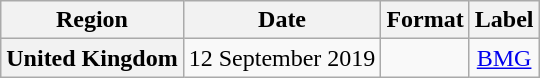<table class="wikitable plainrowheaders" style="text-align:center">
<tr>
<th scope="col">Region</th>
<th scope="col">Date</th>
<th scope="col">Format</th>
<th scope="col">Label</th>
</tr>
<tr>
<th scope="row">United Kingdom</th>
<td>12 September 2019</td>
<td></td>
<td><a href='#'>BMG</a></td>
</tr>
</table>
